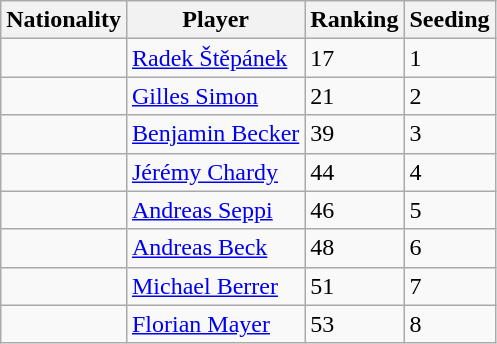<table class="wikitable" border="1">
<tr>
<th>Nationality</th>
<th>Player</th>
<th>Ranking</th>
<th>Seeding</th>
</tr>
<tr>
<td></td>
<td><a href='#'>Radek Štěpánek</a></td>
<td>17</td>
<td>1</td>
</tr>
<tr>
<td></td>
<td><a href='#'>Gilles Simon</a></td>
<td>21</td>
<td>2</td>
</tr>
<tr>
<td></td>
<td><a href='#'>Benjamin Becker</a></td>
<td>39</td>
<td>3</td>
</tr>
<tr>
<td></td>
<td><a href='#'>Jérémy Chardy</a></td>
<td>44</td>
<td>4</td>
</tr>
<tr>
<td></td>
<td><a href='#'>Andreas Seppi</a></td>
<td>46</td>
<td>5</td>
</tr>
<tr>
<td></td>
<td><a href='#'>Andreas Beck</a></td>
<td>48</td>
<td>6</td>
</tr>
<tr>
<td></td>
<td><a href='#'>Michael Berrer</a></td>
<td>51</td>
<td>7</td>
</tr>
<tr>
<td></td>
<td><a href='#'>Florian Mayer</a></td>
<td>53</td>
<td>8</td>
</tr>
</table>
